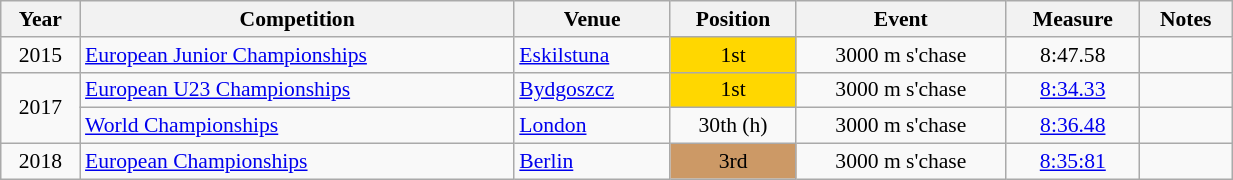<table class="wikitable" width=65% style="font-size:90%; text-align:center;">
<tr>
<th>Year</th>
<th>Competition</th>
<th>Venue</th>
<th>Position</th>
<th>Event</th>
<th>Measure</th>
<th>Notes</th>
</tr>
<tr>
<td>2015</td>
<td align=left><a href='#'>European Junior Championships</a></td>
<td align=left> <a href='#'>Eskilstuna</a></td>
<td bgcolor=gold>1st</td>
<td>3000 m s'chase</td>
<td>8:47.58</td>
<td></td>
</tr>
<tr>
<td rowspan=2>2017</td>
<td align=left><a href='#'>European U23 Championships</a></td>
<td align=left> <a href='#'>Bydgoszcz</a></td>
<td bgcolor=gold>1st</td>
<td>3000 m s'chase</td>
<td><a href='#'>8:34.33</a></td>
<td></td>
</tr>
<tr>
<td align=left><a href='#'>World Championships</a></td>
<td align=left> <a href='#'>London</a></td>
<td>30th (h)</td>
<td>3000 m s'chase</td>
<td><a href='#'>8:36.48</a></td>
<td></td>
</tr>
<tr>
<td>2018</td>
<td align=left><a href='#'>European Championships</a></td>
<td align=left> <a href='#'>Berlin</a></td>
<td bgcolor=cc9966>3rd</td>
<td>3000 m s'chase</td>
<td><a href='#'>8:35:81</a></td>
<td></td>
</tr>
</table>
